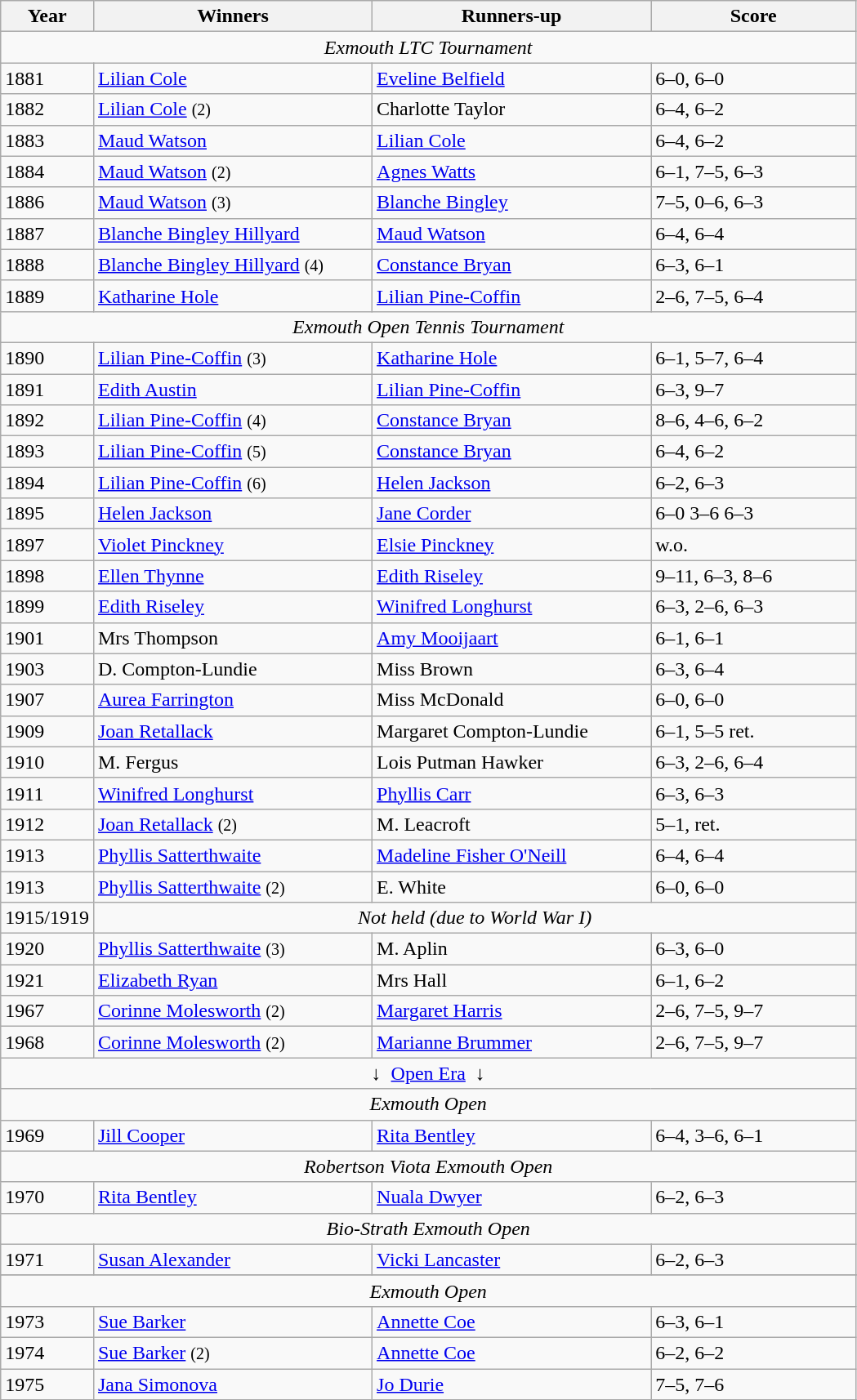<table class="wikitable">
<tr>
<th style="width:60px;">Year</th>
<th style="width:220px;">Winners</th>
<th style="width:220px;">Runners-up</th>
<th style="width:160px;">Score</th>
</tr>
<tr>
<td colspan=4 align=center><em>Exmouth LTC Tournament</em></td>
</tr>
<tr>
<td>1881 </td>
<td> <a href='#'>Lilian Cole</a></td>
<td> <a href='#'>Eveline Belfield</a></td>
<td>6–0, 6–0</td>
</tr>
<tr>
<td>1882</td>
<td>  <a href='#'>Lilian Cole</a> <small>(2)</small></td>
<td> Charlotte Taylor</td>
<td>6–4, 6–2</td>
</tr>
<tr>
<td>1883 </td>
<td> <a href='#'>Maud Watson</a></td>
<td> <a href='#'>Lilian Cole</a></td>
<td>6–4, 6–2</td>
</tr>
<tr>
<td>1884 </td>
<td> <a href='#'>Maud Watson</a> <small>(2)</small></td>
<td> <a href='#'>Agnes Watts</a></td>
<td>6–1, 7–5, 6–3</td>
</tr>
<tr>
<td>1886</td>
<td> <a href='#'>Maud Watson</a> <small>(3)</small></td>
<td> <a href='#'>Blanche Bingley</a></td>
<td>7–5, 0–6, 6–3</td>
</tr>
<tr>
<td>1887</td>
<td> <a href='#'>Blanche Bingley Hillyard</a></td>
<td> <a href='#'>Maud Watson</a></td>
<td>6–4, 6–4</td>
</tr>
<tr>
<td>1888</td>
<td> <a href='#'>Blanche Bingley Hillyard</a> <small>(4)</small></td>
<td> <a href='#'>Constance Bryan</a></td>
<td>6–3, 6–1</td>
</tr>
<tr>
<td>1889</td>
<td> <a href='#'>Katharine Hole</a></td>
<td> <a href='#'>Lilian Pine-Coffin</a></td>
<td>2–6, 7–5, 6–4</td>
</tr>
<tr>
<td colspan=4 align=center><em>Exmouth Open Tennis Tournament</em></td>
</tr>
<tr>
<td>1890</td>
<td> <a href='#'>Lilian Pine-Coffin</a> <small>(3)</small></td>
<td> <a href='#'>Katharine Hole</a></td>
<td>6–1, 5–7, 6–4</td>
</tr>
<tr>
<td>1891</td>
<td> <a href='#'>Edith Austin</a></td>
<td> <a href='#'>Lilian Pine-Coffin</a></td>
<td>6–3, 9–7</td>
</tr>
<tr>
<td>1892</td>
<td> <a href='#'>Lilian Pine-Coffin</a> <small>(4)</small></td>
<td> <a href='#'>Constance Bryan</a></td>
<td>8–6, 4–6, 6–2</td>
</tr>
<tr>
<td>1893</td>
<td> <a href='#'>Lilian Pine-Coffin</a> <small>(5)</small></td>
<td> <a href='#'>Constance Bryan</a></td>
<td>6–4, 6–2</td>
</tr>
<tr>
<td>1894</td>
<td> <a href='#'>Lilian Pine-Coffin</a> <small>(6)</small></td>
<td> <a href='#'>Helen Jackson</a></td>
<td>6–2, 6–3</td>
</tr>
<tr>
<td>1895</td>
<td> <a href='#'>Helen Jackson</a></td>
<td> <a href='#'>Jane Corder</a></td>
<td>6–0 3–6 6–3</td>
</tr>
<tr>
<td>1897</td>
<td> <a href='#'>Violet Pinckney</a></td>
<td> <a href='#'>Elsie Pinckney</a></td>
<td>w.o.</td>
</tr>
<tr>
<td>1898</td>
<td> <a href='#'>Ellen Thynne</a></td>
<td> <a href='#'>Edith Riseley</a></td>
<td>9–11, 6–3, 8–6</td>
</tr>
<tr>
<td>1899</td>
<td> <a href='#'>Edith Riseley</a></td>
<td> <a href='#'>Winifred Longhurst</a></td>
<td>6–3, 2–6, 6–3</td>
</tr>
<tr>
<td>1901</td>
<td> Mrs Thompson</td>
<td> <a href='#'>Amy Mooijaart</a></td>
<td>6–1, 6–1</td>
</tr>
<tr>
<td>1903</td>
<td> D. Compton-Lundie</td>
<td> Miss Brown</td>
<td>6–3, 6–4</td>
</tr>
<tr>
<td>1907</td>
<td> <a href='#'>Aurea Farrington</a></td>
<td> Miss McDonald</td>
<td>6–0, 6–0</td>
</tr>
<tr>
<td>1909</td>
<td>  <a href='#'>Joan Retallack</a></td>
<td> Margaret Compton-Lundie</td>
<td>6–1, 5–5 ret.</td>
</tr>
<tr>
<td>1910</td>
<td> M. Fergus</td>
<td> Lois Putman Hawker</td>
<td>6–3, 2–6, 6–4</td>
</tr>
<tr>
<td>1911</td>
<td> <a href='#'>Winifred Longhurst</a></td>
<td> <a href='#'>Phyllis Carr</a></td>
<td>6–3, 6–3</td>
</tr>
<tr>
<td>1912</td>
<td> <a href='#'>Joan Retallack</a> <small>(2)</small></td>
<td> M. Leacroft</td>
<td>5–1, ret.</td>
</tr>
<tr>
<td>1913</td>
<td> <a href='#'>Phyllis Satterthwaite</a></td>
<td> <a href='#'>Madeline Fisher O'Neill</a></td>
<td>6–4, 6–4</td>
</tr>
<tr>
<td>1913</td>
<td> <a href='#'>Phyllis Satterthwaite</a> <small>(2)</small></td>
<td> E. White</td>
<td>6–0, 6–0</td>
</tr>
<tr>
<td>1915/1919</td>
<td colspan=3 align=center><em>Not held (due to World War I)</em></td>
</tr>
<tr>
<td>1920</td>
<td> <a href='#'>Phyllis Satterthwaite</a> <small>(3)</small></td>
<td> M. Aplin</td>
<td>6–3, 6–0</td>
</tr>
<tr>
<td>1921</td>
<td> <a href='#'>Elizabeth Ryan</a></td>
<td> Mrs Hall</td>
<td>6–1, 6–2</td>
</tr>
<tr>
<td>1967</td>
<td> <a href='#'>Corinne Molesworth</a>  <small>(2)</small></td>
<td> <a href='#'>Margaret Harris</a></td>
<td>2–6, 7–5, 9–7</td>
</tr>
<tr>
<td>1968</td>
<td> <a href='#'>Corinne Molesworth</a> <small>(2)</small></td>
<td> <a href='#'>Marianne Brummer</a></td>
<td>2–6, 7–5, 9–7</td>
</tr>
<tr>
<td colspan=4 align=center>↓  <a href='#'>Open Era</a>  ↓</td>
</tr>
<tr>
<td colspan=4 align=center><em>Exmouth Open</em></td>
</tr>
<tr>
<td>1969</td>
<td> <a href='#'>Jill Cooper</a></td>
<td> <a href='#'>Rita Bentley</a></td>
<td>6–4, 3–6, 6–1</td>
</tr>
<tr>
<td colspan=4 align=center><em>Robertson Viota Exmouth Open</em></td>
</tr>
<tr>
<td>1970</td>
<td> <a href='#'>Rita Bentley</a></td>
<td> <a href='#'>Nuala Dwyer</a></td>
<td>6–2, 6–3</td>
</tr>
<tr>
<td colspan=4 align=center><em>Bio-Strath Exmouth Open</em></td>
</tr>
<tr>
<td>1971</td>
<td> <a href='#'>Susan Alexander</a></td>
<td> <a href='#'>Vicki Lancaster</a></td>
<td>6–2, 6–3</td>
</tr>
<tr>
</tr>
<tr>
<td colspan=4 align=center><em>Exmouth Open</em></td>
</tr>
<tr>
<td>1973</td>
<td> <a href='#'>Sue Barker</a></td>
<td> <a href='#'>Annette Coe</a></td>
<td>6–3, 6–1</td>
</tr>
<tr>
<td>1974</td>
<td> <a href='#'>Sue Barker</a> <small>(2)</small></td>
<td> <a href='#'>Annette Coe</a></td>
<td>6–2, 6–2</td>
</tr>
<tr>
<td>1975</td>
<td> <a href='#'>Jana Simonova</a></td>
<td> <a href='#'>Jo Durie</a></td>
<td>7–5, 7–6</td>
</tr>
<tr>
</tr>
</table>
